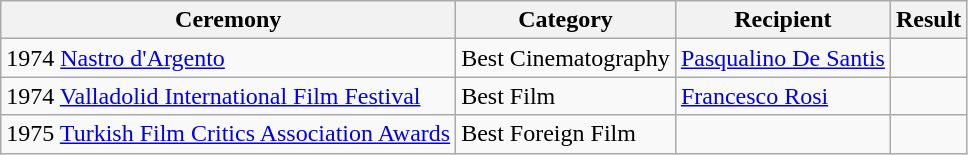<table class="wikitable">
<tr>
<th>Ceremony</th>
<th>Category</th>
<th>Recipient</th>
<th>Result</th>
</tr>
<tr>
<td>1974 <a href='#'>Nastro d'Argento</a></td>
<td>Best Cinematography</td>
<td><a href='#'>Pasqualino De Santis</a></td>
<td></td>
</tr>
<tr>
<td>1974 <a href='#'>Valladolid International Film Festival</a></td>
<td>Best Film</td>
<td><a href='#'>Francesco Rosi</a></td>
<td></td>
</tr>
<tr>
<td>1975 <a href='#'>Turkish Film Critics Association Awards</a></td>
<td>Best Foreign Film</td>
<td></td>
<td></td>
</tr>
</table>
